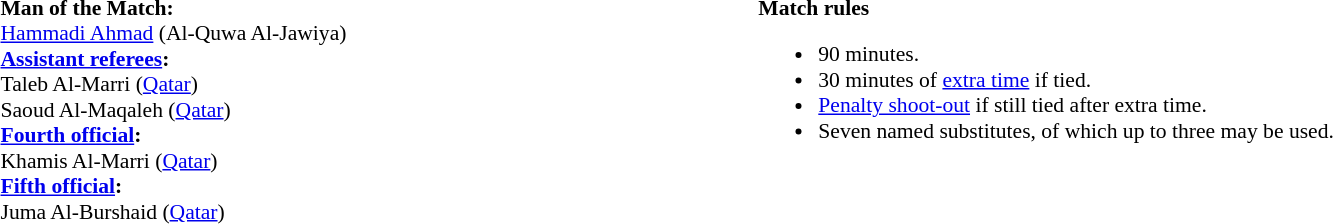<table style="width:100%; font-size:90%;">
<tr>
<td><br><strong>Man of the Match:</strong>
<br><a href='#'>Hammadi Ahmad</a> (Al-Quwa Al-Jawiya)<br><strong><a href='#'>Assistant referees</a>:</strong>
<br>Taleb Al-Marri (<a href='#'>Qatar</a>)
<br>Saoud Al-Maqaleh (<a href='#'>Qatar</a>)
<br><strong><a href='#'>Fourth official</a>:</strong>
<br>Khamis Al-Marri (<a href='#'>Qatar</a>)
<br><strong><a href='#'>Fifth official</a>:</strong>
<br>Juma Al-Burshaid (<a href='#'>Qatar</a>)</td>
<td style="width:60%; vertical-align:top;"><br><strong>Match rules</strong><ul><li>90 minutes.</li><li>30 minutes of <a href='#'>extra time</a> if tied.</li><li><a href='#'>Penalty shoot-out</a> if still tied after extra time.</li><li>Seven named substitutes, of which up to three may be used.</li></ul></td>
</tr>
</table>
